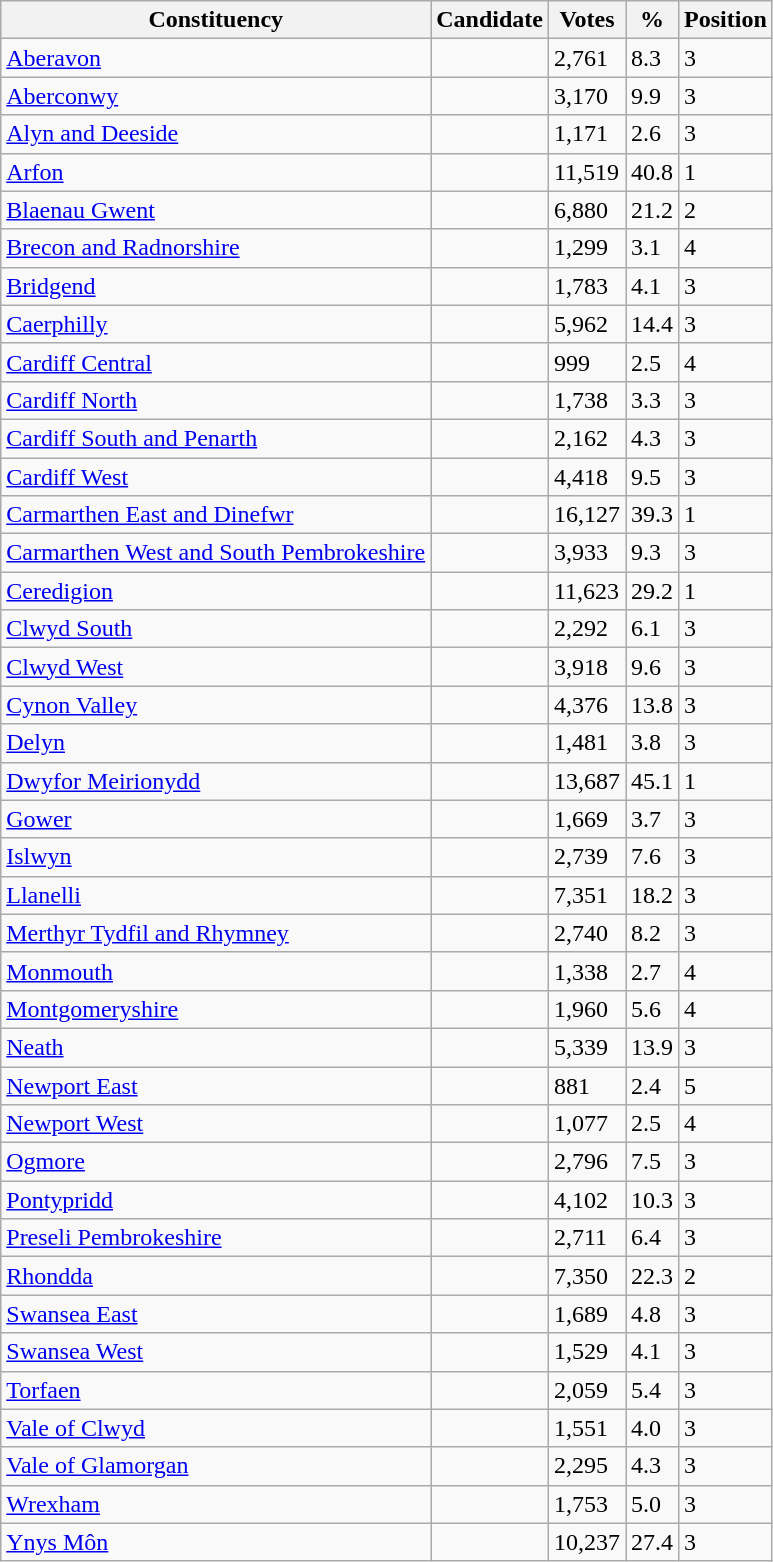<table class="wikitable sortable">
<tr>
<th>Constituency</th>
<th>Candidate</th>
<th>Votes</th>
<th>%</th>
<th>Position</th>
</tr>
<tr>
<td><a href='#'>Aberavon</a></td>
<td></td>
<td>2,761</td>
<td>8.3</td>
<td>3</td>
</tr>
<tr>
<td><a href='#'>Aberconwy</a></td>
<td></td>
<td>3,170</td>
<td>9.9</td>
<td>3</td>
</tr>
<tr>
<td><a href='#'>Alyn and Deeside</a></td>
<td></td>
<td>1,171</td>
<td>2.6</td>
<td>3</td>
</tr>
<tr>
<td><a href='#'>Arfon</a></td>
<td></td>
<td>11,519</td>
<td>40.8</td>
<td>1</td>
</tr>
<tr>
<td><a href='#'>Blaenau Gwent</a></td>
<td></td>
<td>6,880</td>
<td>21.2</td>
<td>2</td>
</tr>
<tr>
<td><a href='#'>Brecon and Radnorshire</a></td>
<td></td>
<td>1,299</td>
<td>3.1</td>
<td>4</td>
</tr>
<tr>
<td><a href='#'>Bridgend</a></td>
<td></td>
<td>1,783</td>
<td>4.1</td>
<td>3</td>
</tr>
<tr>
<td><a href='#'>Caerphilly</a></td>
<td></td>
<td>5,962</td>
<td>14.4</td>
<td>3</td>
</tr>
<tr>
<td><a href='#'>Cardiff Central</a></td>
<td></td>
<td>999</td>
<td>2.5</td>
<td>4</td>
</tr>
<tr>
<td><a href='#'>Cardiff North</a></td>
<td></td>
<td>1,738</td>
<td>3.3</td>
<td>3</td>
</tr>
<tr>
<td><a href='#'>Cardiff South and Penarth</a></td>
<td></td>
<td>2,162</td>
<td>4.3</td>
<td>3</td>
</tr>
<tr>
<td><a href='#'>Cardiff West</a></td>
<td></td>
<td>4,418</td>
<td>9.5</td>
<td>3</td>
</tr>
<tr>
<td><a href='#'>Carmarthen East and Dinefwr</a></td>
<td></td>
<td>16,127</td>
<td>39.3</td>
<td>1</td>
</tr>
<tr>
<td><a href='#'>Carmarthen West and South Pembrokeshire</a></td>
<td></td>
<td>3,933</td>
<td>9.3</td>
<td>3</td>
</tr>
<tr>
<td><a href='#'>Ceredigion</a></td>
<td></td>
<td>11,623</td>
<td>29.2</td>
<td>1</td>
</tr>
<tr>
<td><a href='#'>Clwyd South</a></td>
<td></td>
<td>2,292</td>
<td>6.1</td>
<td>3</td>
</tr>
<tr>
<td><a href='#'>Clwyd West</a></td>
<td></td>
<td>3,918</td>
<td>9.6</td>
<td>3</td>
</tr>
<tr>
<td><a href='#'>Cynon Valley</a></td>
<td></td>
<td>4,376</td>
<td>13.8</td>
<td>3</td>
</tr>
<tr>
<td><a href='#'>Delyn</a></td>
<td></td>
<td>1,481</td>
<td>3.8</td>
<td>3</td>
</tr>
<tr>
<td><a href='#'>Dwyfor Meirionydd</a></td>
<td></td>
<td>13,687</td>
<td>45.1</td>
<td>1</td>
</tr>
<tr>
<td><a href='#'>Gower</a></td>
<td></td>
<td>1,669</td>
<td>3.7</td>
<td>3</td>
</tr>
<tr>
<td><a href='#'>Islwyn</a></td>
<td></td>
<td>2,739</td>
<td>7.6</td>
<td>3</td>
</tr>
<tr>
<td><a href='#'>Llanelli</a></td>
<td></td>
<td>7,351</td>
<td>18.2</td>
<td>3</td>
</tr>
<tr>
<td><a href='#'>Merthyr Tydfil and Rhymney</a></td>
<td></td>
<td>2,740</td>
<td>8.2</td>
<td>3</td>
</tr>
<tr>
<td><a href='#'>Monmouth</a></td>
<td></td>
<td>1,338</td>
<td>2.7</td>
<td>4</td>
</tr>
<tr>
<td><a href='#'>Montgomeryshire</a></td>
<td></td>
<td>1,960</td>
<td>5.6</td>
<td>4</td>
</tr>
<tr>
<td><a href='#'>Neath</a></td>
<td></td>
<td>5,339</td>
<td>13.9</td>
<td>3</td>
</tr>
<tr>
<td><a href='#'>Newport East</a></td>
<td></td>
<td>881</td>
<td>2.4</td>
<td>5</td>
</tr>
<tr>
<td><a href='#'>Newport West</a></td>
<td></td>
<td>1,077</td>
<td>2.5</td>
<td>4</td>
</tr>
<tr>
<td><a href='#'>Ogmore</a></td>
<td></td>
<td>2,796</td>
<td>7.5</td>
<td>3</td>
</tr>
<tr>
<td><a href='#'>Pontypridd</a></td>
<td></td>
<td>4,102</td>
<td>10.3</td>
<td>3</td>
</tr>
<tr>
<td><a href='#'>Preseli Pembrokeshire</a></td>
<td></td>
<td>2,711</td>
<td>6.4</td>
<td>3</td>
</tr>
<tr>
<td><a href='#'>Rhondda</a></td>
<td></td>
<td>7,350</td>
<td>22.3</td>
<td>2</td>
</tr>
<tr>
<td><a href='#'>Swansea East</a></td>
<td></td>
<td>1,689</td>
<td>4.8</td>
<td>3</td>
</tr>
<tr>
<td><a href='#'>Swansea West</a></td>
<td></td>
<td>1,529</td>
<td>4.1</td>
<td>3</td>
</tr>
<tr>
<td><a href='#'>Torfaen</a></td>
<td></td>
<td>2,059</td>
<td>5.4</td>
<td>3</td>
</tr>
<tr>
<td><a href='#'>Vale of Clwyd</a></td>
<td></td>
<td>1,551</td>
<td>4.0</td>
<td>3</td>
</tr>
<tr>
<td><a href='#'>Vale of Glamorgan</a></td>
<td></td>
<td>2,295</td>
<td>4.3</td>
<td>3</td>
</tr>
<tr>
<td><a href='#'>Wrexham</a></td>
<td></td>
<td>1,753</td>
<td>5.0</td>
<td>3</td>
</tr>
<tr>
<td><a href='#'>Ynys Môn</a></td>
<td></td>
<td>10,237</td>
<td>27.4</td>
<td>3</td>
</tr>
</table>
